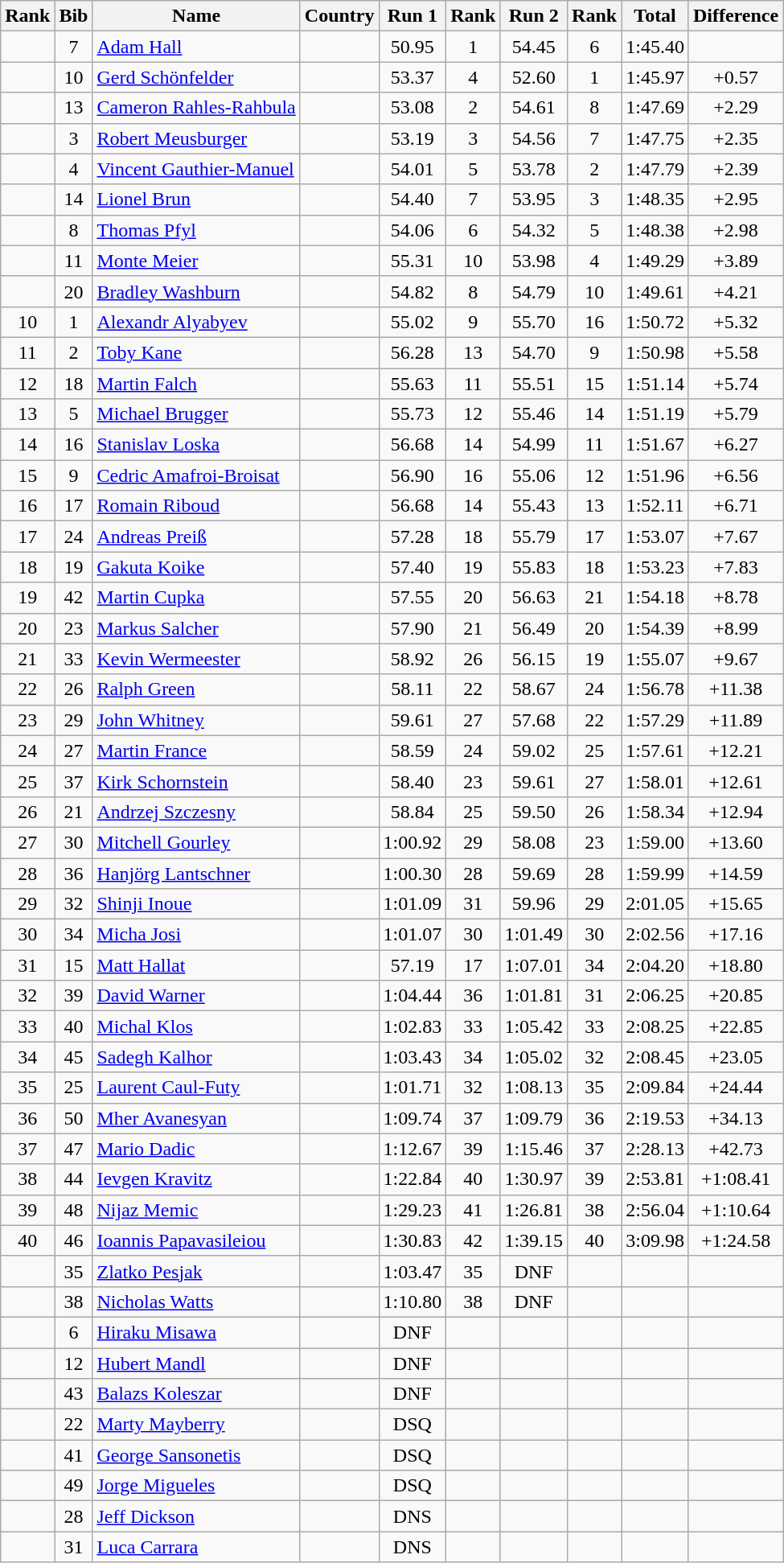<table class="wikitable sortable" style="text-align:center">
<tr>
<th>Rank</th>
<th>Bib</th>
<th>Name</th>
<th>Country</th>
<th>Run 1</th>
<th>Rank</th>
<th>Run 2</th>
<th>Rank</th>
<th>Total</th>
<th>Difference</th>
</tr>
<tr>
<td></td>
<td>7</td>
<td align=left><a href='#'>Adam Hall</a></td>
<td align=left></td>
<td>50.95</td>
<td>1</td>
<td>54.45</td>
<td>6</td>
<td>1:45.40</td>
<td></td>
</tr>
<tr>
<td></td>
<td>10</td>
<td align=left><a href='#'>Gerd Schönfelder</a></td>
<td align=left></td>
<td>53.37</td>
<td>4</td>
<td>52.60</td>
<td>1</td>
<td>1:45.97</td>
<td>+0.57</td>
</tr>
<tr>
<td></td>
<td>13</td>
<td align=left><a href='#'>Cameron Rahles-Rahbula</a></td>
<td align=left></td>
<td>53.08</td>
<td>2</td>
<td>54.61</td>
<td>8</td>
<td>1:47.69</td>
<td>+2.29</td>
</tr>
<tr>
<td></td>
<td>3</td>
<td align=left><a href='#'>Robert Meusburger</a></td>
<td align=left></td>
<td>53.19</td>
<td>3</td>
<td>54.56</td>
<td>7</td>
<td>1:47.75</td>
<td>+2.35</td>
</tr>
<tr>
<td></td>
<td>4</td>
<td align=left><a href='#'>Vincent Gauthier-Manuel</a></td>
<td align=left></td>
<td>54.01</td>
<td>5</td>
<td>53.78</td>
<td>2</td>
<td>1:47.79</td>
<td>+2.39</td>
</tr>
<tr>
<td></td>
<td>14</td>
<td align=left><a href='#'>Lionel Brun</a></td>
<td align=left></td>
<td>54.40</td>
<td>7</td>
<td>53.95</td>
<td>3</td>
<td>1:48.35</td>
<td>+2.95</td>
</tr>
<tr>
<td></td>
<td>8</td>
<td align=left><a href='#'>Thomas Pfyl</a></td>
<td align=left></td>
<td>54.06</td>
<td>6</td>
<td>54.32</td>
<td>5</td>
<td>1:48.38</td>
<td>+2.98</td>
</tr>
<tr>
<td></td>
<td>11</td>
<td align=left><a href='#'>Monte Meier</a></td>
<td align=left></td>
<td>55.31</td>
<td>10</td>
<td>53.98</td>
<td>4</td>
<td>1:49.29</td>
<td>+3.89</td>
</tr>
<tr>
<td></td>
<td>20</td>
<td align=left><a href='#'>Bradley Washburn</a></td>
<td align=left></td>
<td>54.82</td>
<td>8</td>
<td>54.79</td>
<td>10</td>
<td>1:49.61</td>
<td>+4.21</td>
</tr>
<tr>
<td>10</td>
<td>1</td>
<td align=left><a href='#'>Alexandr Alyabyev</a></td>
<td align=left></td>
<td>55.02</td>
<td>9</td>
<td>55.70</td>
<td>16</td>
<td>1:50.72</td>
<td>+5.32</td>
</tr>
<tr>
<td>11</td>
<td>2</td>
<td align=left><a href='#'>Toby Kane</a></td>
<td align=left></td>
<td>56.28</td>
<td>13</td>
<td>54.70</td>
<td>9</td>
<td>1:50.98</td>
<td>+5.58</td>
</tr>
<tr>
<td>12</td>
<td>18</td>
<td align=left><a href='#'>Martin Falch</a></td>
<td align=left></td>
<td>55.63</td>
<td>11</td>
<td>55.51</td>
<td>15</td>
<td>1:51.14</td>
<td>+5.74</td>
</tr>
<tr>
<td>13</td>
<td>5</td>
<td align=left><a href='#'>Michael Brugger</a></td>
<td align=left></td>
<td>55.73</td>
<td>12</td>
<td>55.46</td>
<td>14</td>
<td>1:51.19</td>
<td>+5.79</td>
</tr>
<tr>
<td>14</td>
<td>16</td>
<td align=left><a href='#'>Stanislav Loska</a></td>
<td align=left></td>
<td>56.68</td>
<td>14</td>
<td>54.99</td>
<td>11</td>
<td>1:51.67</td>
<td>+6.27</td>
</tr>
<tr>
<td>15</td>
<td>9</td>
<td align=left><a href='#'>Cedric Amafroi-Broisat</a></td>
<td align=left></td>
<td>56.90</td>
<td>16</td>
<td>55.06</td>
<td>12</td>
<td>1:51.96</td>
<td>+6.56</td>
</tr>
<tr>
<td>16</td>
<td>17</td>
<td align=left><a href='#'>Romain Riboud</a></td>
<td align=left></td>
<td>56.68</td>
<td>14</td>
<td>55.43</td>
<td>13</td>
<td>1:52.11</td>
<td>+6.71</td>
</tr>
<tr>
<td>17</td>
<td>24</td>
<td align=left><a href='#'>Andreas Preiß</a></td>
<td align=left></td>
<td>57.28</td>
<td>18</td>
<td>55.79</td>
<td>17</td>
<td>1:53.07</td>
<td>+7.67</td>
</tr>
<tr>
<td>18</td>
<td>19</td>
<td align=left><a href='#'>Gakuta Koike</a></td>
<td align=left></td>
<td>57.40</td>
<td>19</td>
<td>55.83</td>
<td>18</td>
<td>1:53.23</td>
<td>+7.83</td>
</tr>
<tr>
<td>19</td>
<td>42</td>
<td align=left><a href='#'>Martin Cupka</a></td>
<td align=left></td>
<td>57.55</td>
<td>20</td>
<td>56.63</td>
<td>21</td>
<td>1:54.18</td>
<td>+8.78</td>
</tr>
<tr>
<td>20</td>
<td>23</td>
<td align=left><a href='#'>Markus Salcher</a></td>
<td align=left></td>
<td>57.90</td>
<td>21</td>
<td>56.49</td>
<td>20</td>
<td>1:54.39</td>
<td>+8.99</td>
</tr>
<tr>
<td>21</td>
<td>33</td>
<td align=left><a href='#'>Kevin Wermeester</a></td>
<td align=left></td>
<td>58.92</td>
<td>26</td>
<td>56.15</td>
<td>19</td>
<td>1:55.07</td>
<td>+9.67</td>
</tr>
<tr>
<td>22</td>
<td>26</td>
<td align=left><a href='#'>Ralph Green</a></td>
<td align=left></td>
<td>58.11</td>
<td>22</td>
<td>58.67</td>
<td>24</td>
<td>1:56.78</td>
<td>+11.38</td>
</tr>
<tr>
<td>23</td>
<td>29</td>
<td align=left><a href='#'>John Whitney</a></td>
<td align=left></td>
<td>59.61</td>
<td>27</td>
<td>57.68</td>
<td>22</td>
<td>1:57.29</td>
<td>+11.89</td>
</tr>
<tr>
<td>24</td>
<td>27</td>
<td align=left><a href='#'>Martin France</a></td>
<td align=left></td>
<td>58.59</td>
<td>24</td>
<td>59.02</td>
<td>25</td>
<td>1:57.61</td>
<td>+12.21</td>
</tr>
<tr>
<td>25</td>
<td>37</td>
<td align=left><a href='#'>Kirk Schornstein</a></td>
<td align=left></td>
<td>58.40</td>
<td>23</td>
<td>59.61</td>
<td>27</td>
<td>1:58.01</td>
<td>+12.61</td>
</tr>
<tr>
<td>26</td>
<td>21</td>
<td align=left><a href='#'>Andrzej Szczesny</a></td>
<td align=left></td>
<td>58.84</td>
<td>25</td>
<td>59.50</td>
<td>26</td>
<td>1:58.34</td>
<td>+12.94</td>
</tr>
<tr>
<td>27</td>
<td>30</td>
<td align=left><a href='#'>Mitchell Gourley</a></td>
<td align=left></td>
<td>1:00.92</td>
<td>29</td>
<td>58.08</td>
<td>23</td>
<td>1:59.00</td>
<td>+13.60</td>
</tr>
<tr>
<td>28</td>
<td>36</td>
<td align=left><a href='#'>Hanjörg Lantschner</a></td>
<td align=left></td>
<td>1:00.30</td>
<td>28</td>
<td>59.69</td>
<td>28</td>
<td>1:59.99</td>
<td>+14.59</td>
</tr>
<tr>
<td>29</td>
<td>32</td>
<td align=left><a href='#'>Shinji Inoue</a></td>
<td align=left></td>
<td>1:01.09</td>
<td>31</td>
<td>59.96</td>
<td>29</td>
<td>2:01.05</td>
<td>+15.65</td>
</tr>
<tr>
<td>30</td>
<td>34</td>
<td align=left><a href='#'>Micha Josi</a></td>
<td align=left></td>
<td>1:01.07</td>
<td>30</td>
<td>1:01.49</td>
<td>30</td>
<td>2:02.56</td>
<td>+17.16</td>
</tr>
<tr>
<td>31</td>
<td>15</td>
<td align=left><a href='#'>Matt Hallat</a></td>
<td align=left></td>
<td>57.19</td>
<td>17</td>
<td>1:07.01</td>
<td>34</td>
<td>2:04.20</td>
<td>+18.80</td>
</tr>
<tr>
<td>32</td>
<td>39</td>
<td align=left><a href='#'>David Warner</a></td>
<td align=left></td>
<td>1:04.44</td>
<td>36</td>
<td>1:01.81</td>
<td>31</td>
<td>2:06.25</td>
<td>+20.85</td>
</tr>
<tr>
<td>33</td>
<td>40</td>
<td align=left><a href='#'>Michal Klos</a></td>
<td align=left></td>
<td>1:02.83</td>
<td>33</td>
<td>1:05.42</td>
<td>33</td>
<td>2:08.25</td>
<td>+22.85</td>
</tr>
<tr>
<td>34</td>
<td>45</td>
<td align=left><a href='#'>Sadegh Kalhor</a></td>
<td align=left></td>
<td>1:03.43</td>
<td>34</td>
<td>1:05.02</td>
<td>32</td>
<td>2:08.45</td>
<td>+23.05</td>
</tr>
<tr>
<td>35</td>
<td>25</td>
<td align=left><a href='#'>Laurent Caul-Futy</a></td>
<td align=left></td>
<td>1:01.71</td>
<td>32</td>
<td>1:08.13</td>
<td>35</td>
<td>2:09.84</td>
<td>+24.44</td>
</tr>
<tr>
<td>36</td>
<td>50</td>
<td align=left><a href='#'>Mher Avanesyan</a></td>
<td align=left></td>
<td>1:09.74</td>
<td>37</td>
<td>1:09.79</td>
<td>36</td>
<td>2:19.53</td>
<td>+34.13</td>
</tr>
<tr>
<td>37</td>
<td>47</td>
<td align=left><a href='#'>Mario Dadic</a></td>
<td align=left></td>
<td>1:12.67</td>
<td>39</td>
<td>1:15.46</td>
<td>37</td>
<td>2:28.13</td>
<td>+42.73</td>
</tr>
<tr>
<td>38</td>
<td>44</td>
<td align=left><a href='#'>Ievgen Kravitz</a></td>
<td align=left></td>
<td>1:22.84</td>
<td>40</td>
<td>1:30.97</td>
<td>39</td>
<td>2:53.81</td>
<td>+1:08.41</td>
</tr>
<tr>
<td>39</td>
<td>48</td>
<td align=left><a href='#'>Nijaz Memic</a></td>
<td align=left></td>
<td>1:29.23</td>
<td>41</td>
<td>1:26.81</td>
<td>38</td>
<td>2:56.04</td>
<td>+1:10.64</td>
</tr>
<tr>
<td>40</td>
<td>46</td>
<td align=left><a href='#'>Ioannis Papavasileiou</a></td>
<td align=left></td>
<td>1:30.83</td>
<td>42</td>
<td>1:39.15</td>
<td>40</td>
<td>3:09.98</td>
<td>+1:24.58</td>
</tr>
<tr>
<td></td>
<td>35</td>
<td align=left><a href='#'>Zlatko Pesjak</a></td>
<td align=left></td>
<td>1:03.47</td>
<td>35</td>
<td>DNF</td>
<td></td>
<td></td>
<td></td>
</tr>
<tr>
<td></td>
<td>38</td>
<td align=left><a href='#'>Nicholas Watts</a></td>
<td align=left></td>
<td>1:10.80</td>
<td>38</td>
<td>DNF</td>
<td></td>
<td></td>
<td></td>
</tr>
<tr>
<td></td>
<td>6</td>
<td align=left><a href='#'>Hiraku Misawa</a></td>
<td align=left></td>
<td>DNF</td>
<td></td>
<td></td>
<td></td>
<td></td>
<td></td>
</tr>
<tr>
<td></td>
<td>12</td>
<td align=left><a href='#'>Hubert Mandl</a></td>
<td align=left></td>
<td>DNF</td>
<td></td>
<td></td>
<td></td>
<td></td>
<td></td>
</tr>
<tr>
<td></td>
<td>43</td>
<td align=left><a href='#'>Balazs Koleszar</a></td>
<td align=left></td>
<td>DNF</td>
<td></td>
<td></td>
<td></td>
<td></td>
<td></td>
</tr>
<tr>
<td></td>
<td>22</td>
<td align=left><a href='#'>Marty Mayberry</a></td>
<td align=left></td>
<td>DSQ</td>
<td></td>
<td></td>
<td></td>
<td></td>
<td></td>
</tr>
<tr>
<td></td>
<td>41</td>
<td align=left><a href='#'>George Sansonetis</a></td>
<td align=left></td>
<td>DSQ</td>
<td></td>
<td></td>
<td></td>
<td></td>
<td></td>
</tr>
<tr>
<td></td>
<td>49</td>
<td align=left><a href='#'>Jorge Migueles</a></td>
<td align=left></td>
<td>DSQ</td>
<td></td>
<td></td>
<td></td>
<td></td>
<td></td>
</tr>
<tr>
<td></td>
<td>28</td>
<td align=left><a href='#'>Jeff Dickson</a></td>
<td align=left></td>
<td>DNS</td>
<td></td>
<td></td>
<td></td>
<td></td>
<td></td>
</tr>
<tr>
<td></td>
<td>31</td>
<td align=left><a href='#'>Luca Carrara</a></td>
<td align=left></td>
<td>DNS</td>
<td></td>
<td></td>
<td></td>
<td></td>
<td></td>
</tr>
</table>
